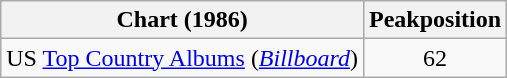<table class="wikitable">
<tr>
<th>Chart (1986)</th>
<th>Peakposition</th>
</tr>
<tr>
<td>US <a href='#'>Top Country Albums</a> (<a href='#'><em>Billboard</em></a>)</td>
<td align="center">62</td>
</tr>
</table>
